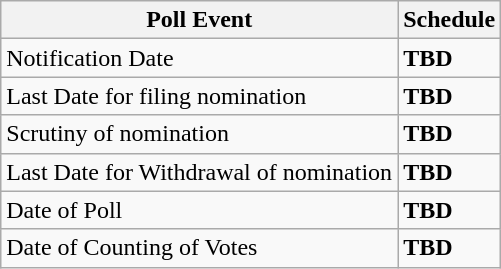<table class="wikitable">
<tr>
<th>Poll Event</th>
<th>Schedule</th>
</tr>
<tr>
<td>Notification Date</td>
<td><strong>TBD</strong></td>
</tr>
<tr>
<td>Last Date for filing nomination</td>
<td><strong>TBD</strong></td>
</tr>
<tr>
<td>Scrutiny of nomination</td>
<td><strong>TBD</strong></td>
</tr>
<tr>
<td>Last Date for Withdrawal of nomination</td>
<td><strong>TBD</strong></td>
</tr>
<tr>
<td>Date of Poll</td>
<td><strong>TBD</strong></td>
</tr>
<tr>
<td>Date of Counting of Votes</td>
<td><strong>TBD</strong></td>
</tr>
</table>
